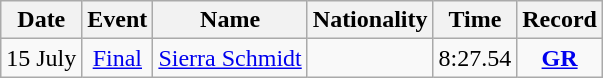<table class="wikitable" style=text-align:center>
<tr>
<th>Date</th>
<th>Event</th>
<th>Name</th>
<th>Nationality</th>
<th>Time</th>
<th>Record</th>
</tr>
<tr>
<td>15 July</td>
<td><a href='#'>Final</a></td>
<td align=left><a href='#'>Sierra Schmidt</a></td>
<td align=left></td>
<td>8:27.54</td>
<td><strong><a href='#'>GR</a></strong></td>
</tr>
</table>
